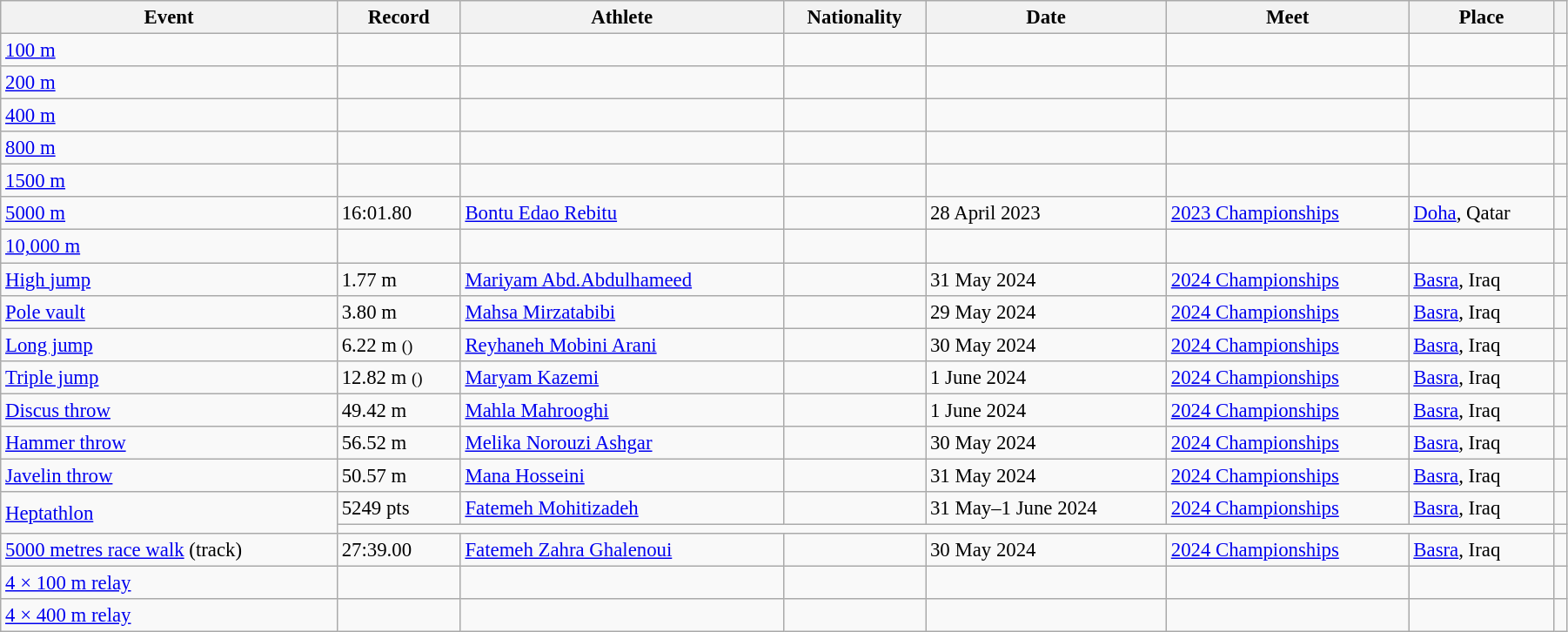<table class="wikitable" style="font-size:95%; width: 95%;">
<tr>
<th>Event</th>
<th>Record</th>
<th>Athlete</th>
<th>Nationality</th>
<th>Date</th>
<th>Meet</th>
<th>Place</th>
<th></th>
</tr>
<tr>
<td><a href='#'>100 m</a></td>
<td></td>
<td></td>
<td></td>
<td></td>
<td></td>
<td></td>
<td></td>
</tr>
<tr>
<td><a href='#'>200 m</a></td>
<td></td>
<td></td>
<td></td>
<td></td>
<td></td>
<td></td>
<td></td>
</tr>
<tr>
<td><a href='#'>400 m</a></td>
<td></td>
<td></td>
<td></td>
<td></td>
<td></td>
<td></td>
<td></td>
</tr>
<tr>
<td><a href='#'>800 m</a></td>
<td></td>
<td></td>
<td></td>
<td></td>
<td></td>
<td></td>
<td></td>
</tr>
<tr>
<td><a href='#'>1500 m</a></td>
<td></td>
<td></td>
<td></td>
<td></td>
<td></td>
<td></td>
<td></td>
</tr>
<tr>
<td><a href='#'>5000 m</a></td>
<td>16:01.80</td>
<td><a href='#'>Bontu Edao Rebitu</a></td>
<td></td>
<td>28 April 2023</td>
<td><a href='#'>2023 Championships</a></td>
<td><a href='#'>Doha</a>, Qatar</td>
<td></td>
</tr>
<tr>
<td><a href='#'>10,000 m</a></td>
<td></td>
<td></td>
<td></td>
<td></td>
<td></td>
<td></td>
<td></td>
</tr>
<tr>
<td><a href='#'>High jump</a></td>
<td>1.77 m</td>
<td><a href='#'>Mariyam Abd.Abdulhameed</a></td>
<td></td>
<td>31 May 2024</td>
<td><a href='#'>2024 Championships</a></td>
<td><a href='#'>Basra</a>, Iraq</td>
<td></td>
</tr>
<tr>
<td><a href='#'>Pole vault</a></td>
<td>3.80 m</td>
<td><a href='#'>Mahsa Mirzatabibi</a></td>
<td></td>
<td>29 May 2024</td>
<td><a href='#'>2024 Championships</a></td>
<td><a href='#'>Basra</a>, Iraq</td>
<td></td>
</tr>
<tr>
<td><a href='#'>Long jump</a></td>
<td>6.22 m <small>()</small></td>
<td><a href='#'>Reyhaneh Mobini Arani</a></td>
<td></td>
<td>30 May 2024</td>
<td><a href='#'>2024 Championships</a></td>
<td><a href='#'>Basra</a>, Iraq</td>
<td></td>
</tr>
<tr>
<td><a href='#'>Triple jump</a></td>
<td>12.82 m <small>()</small></td>
<td><a href='#'>Maryam Kazemi</a></td>
<td></td>
<td>1 June 2024</td>
<td><a href='#'>2024 Championships</a></td>
<td><a href='#'>Basra</a>, Iraq</td>
<td></td>
</tr>
<tr>
<td><a href='#'>Discus throw</a></td>
<td>49.42 m</td>
<td><a href='#'>Mahla Mahrooghi</a></td>
<td></td>
<td>1 June 2024</td>
<td><a href='#'>2024 Championships</a></td>
<td><a href='#'>Basra</a>, Iraq</td>
<td></td>
</tr>
<tr>
<td><a href='#'>Hammer throw</a></td>
<td>56.52 m</td>
<td><a href='#'>Melika Norouzi Ashgar</a></td>
<td></td>
<td>30 May 2024</td>
<td><a href='#'>2024 Championships</a></td>
<td><a href='#'>Basra</a>, Iraq</td>
<td></td>
</tr>
<tr>
<td><a href='#'>Javelin throw</a></td>
<td>50.57 m</td>
<td><a href='#'>Mana Hosseini</a></td>
<td></td>
<td>31 May 2024</td>
<td><a href='#'>2024 Championships</a></td>
<td><a href='#'>Basra</a>, Iraq</td>
<td></td>
</tr>
<tr>
<td rowspan=2><a href='#'>Heptathlon</a></td>
<td>5249 pts</td>
<td><a href='#'>Fatemeh Mohitizadeh</a></td>
<td></td>
<td>31 May–1 June 2024</td>
<td><a href='#'>2024 Championships</a></td>
<td><a href='#'>Basra</a>, Iraq</td>
<td></td>
</tr>
<tr>
<td colspan=6></td>
<td></td>
</tr>
<tr>
<td><a href='#'>5000 metres race walk</a> (track)</td>
<td>27:39.00</td>
<td><a href='#'>Fatemeh Zahra Ghalenoui</a></td>
<td></td>
<td>30 May 2024</td>
<td><a href='#'>2024 Championships</a></td>
<td><a href='#'>Basra</a>, Iraq</td>
<td></td>
</tr>
<tr>
<td><a href='#'>4 × 100 m relay</a></td>
<td></td>
<td></td>
<td></td>
<td></td>
<td></td>
<td></td>
<td></td>
</tr>
<tr>
<td><a href='#'>4 × 400 m relay</a></td>
<td></td>
<td></td>
<td></td>
<td></td>
<td></td>
<td></td>
<td></td>
</tr>
</table>
